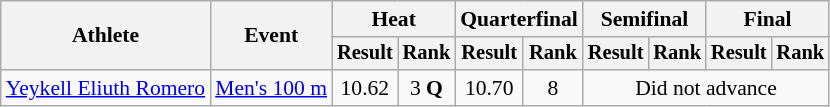<table class="wikitable" style="font-size:90%">
<tr>
<th rowspan="2">Athlete</th>
<th rowspan="2">Event</th>
<th colspan="2">Heat</th>
<th colspan="2">Quarterfinal</th>
<th colspan="2">Semifinal</th>
<th colspan="2">Final</th>
</tr>
<tr style="font-size:95%">
<th>Result</th>
<th>Rank</th>
<th>Result</th>
<th>Rank</th>
<th>Result</th>
<th>Rank</th>
<th>Result</th>
<th>Rank</th>
</tr>
<tr align=center>
<td align=left><a href='#'>Yeykell Eliuth Romero</a></td>
<td align=left><a href='#'>Men's 100 m</a></td>
<td>10.62</td>
<td>3 <strong>Q</strong></td>
<td>10.70</td>
<td>8</td>
<td colspan="4">Did not advance</td>
</tr>
</table>
